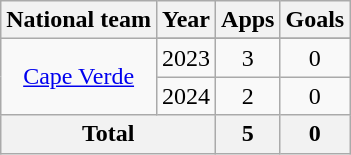<table class="wikitable" style="text-align: center;">
<tr>
<th>National team</th>
<th>Year</th>
<th>Apps</th>
<th>Goals</th>
</tr>
<tr>
<td rowspan="3"><a href='#'>Cape Verde</a></td>
</tr>
<tr>
<td>2023</td>
<td>3</td>
<td>0</td>
</tr>
<tr>
<td>2024</td>
<td>2</td>
<td>0</td>
</tr>
<tr>
<th colspan=2>Total</th>
<th>5</th>
<th>0</th>
</tr>
</table>
